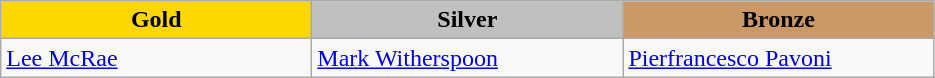<table class="wikitable" style="text-align:left">
<tr align="center">
<td width=200 bgcolor=gold><strong>Gold</strong></td>
<td width=200 bgcolor=silver><strong>Silver</strong></td>
<td width=200 bgcolor=CC9966><strong>Bronze</strong></td>
</tr>
<tr>
<td><a href='#'>Lee McRae</a><br><em></em></td>
<td><a href='#'>Mark Witherspoon</a><br><em></em></td>
<td><a href='#'>Pierfrancesco Pavoni</a><br><em></em></td>
</tr>
</table>
